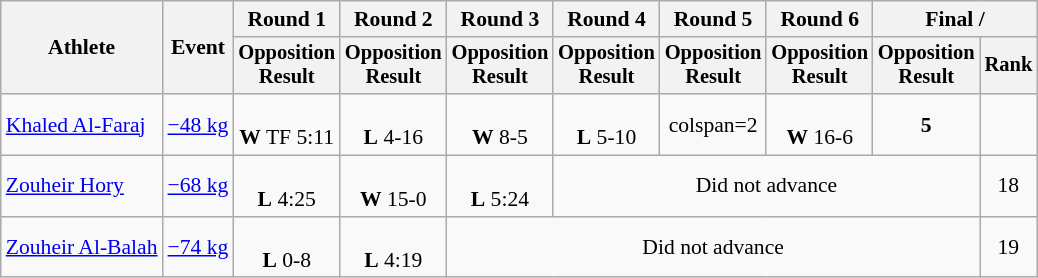<table class="wikitable" style="font-size:90%">
<tr>
<th rowspan="2">Athlete</th>
<th rowspan="2">Event</th>
<th>Round 1</th>
<th>Round 2</th>
<th>Round 3</th>
<th>Round 4</th>
<th>Round 5</th>
<th>Round 6</th>
<th colspan=2>Final / </th>
</tr>
<tr style="font-size: 95%">
<th>Opposition<br>Result</th>
<th>Opposition<br>Result</th>
<th>Opposition<br>Result</th>
<th>Opposition<br>Result</th>
<th>Opposition<br>Result</th>
<th>Opposition<br>Result</th>
<th>Opposition<br>Result</th>
<th>Rank</th>
</tr>
<tr align=center>
<td align=left><a href='#'>Khaled Al-Faraj</a></td>
<td align=left><a href='#'>−48 kg</a></td>
<td><br><strong>W</strong> TF 5:11</td>
<td><br><strong>L</strong> 4-16</td>
<td><br><strong>W</strong> 8-5</td>
<td><br><strong>L</strong> 5-10</td>
<td>colspan=2 </td>
<td><br><strong>W</strong> 16-6</td>
<td><strong>5</strong></td>
</tr>
<tr align=center>
<td align=left><a href='#'>Zouheir Hory</a></td>
<td align=left><a href='#'>−68 kg</a></td>
<td><br><strong>L</strong> 4:25</td>
<td><br><strong>W</strong> 15-0</td>
<td><br><strong>L</strong> 5:24</td>
<td colspan=4>Did not advance</td>
<td>18</td>
</tr>
<tr align=center>
<td align=left><a href='#'>Zouheir Al-Balah</a></td>
<td align=left><a href='#'>−74 kg</a></td>
<td><br><strong>L</strong> 0-8</td>
<td><br><strong>L</strong> 4:19</td>
<td colspan=5>Did not advance</td>
<td>19</td>
</tr>
</table>
